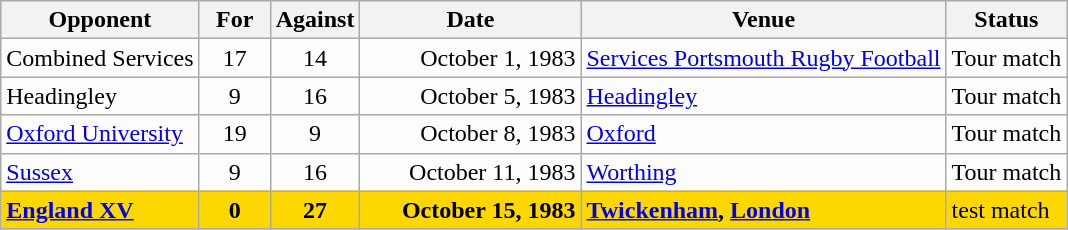<table class=wikitable>
<tr>
<th>Opponent</th>
<th>For</th>
<th>Against</th>
<th>Date</th>
<th>Venue</th>
<th>Status</th>
</tr>
<tr bgcolor=#fdfdfd>
<td>Combined Services</td>
<td align=center width=40>17</td>
<td align=center width=40>14</td>
<td width=140 align=right>October 1, 1983</td>
<td><a href='#'>Services Portsmouth Rugby Football</a></td>
<td>Tour match</td>
</tr>
<tr bgcolor=#fdfdfd>
<td>Headingley</td>
<td align=center width=40>9</td>
<td align=center width=40>16</td>
<td width=140 align=right>October 5, 1983</td>
<td><a href='#'>Headingley</a></td>
<td>Tour match</td>
</tr>
<tr bgcolor=#fdfdfd>
<td><a href='#'>Oxford University</a></td>
<td align=center width=40>19</td>
<td align=center width=40>9</td>
<td width=140 align=right>October 8, 1983</td>
<td><a href='#'>Oxford</a></td>
<td>Tour match</td>
</tr>
<tr bgcolor=#fdfdfd>
<td><a href='#'>Sussex</a></td>
<td align=center width=40>9</td>
<td align=center width=40>16</td>
<td width=140 align=right>October 11, 1983</td>
<td><a href='#'>Worthing</a></td>
<td>Tour match</td>
</tr>
<tr bgcolor=gold>
<td><strong><a href='#'>England XV</a></strong></td>
<td align=center width=40><strong>0</strong></td>
<td align=center width=40><strong>27</strong></td>
<td width=140 align=right><strong>October 15, 1983</strong></td>
<td><strong><a href='#'>Twickenham</a>, <a href='#'>London</a></strong></td>
<td>test match</td>
</tr>
</table>
